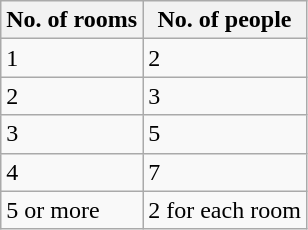<table class="wikitable">
<tr>
<th>No. of rooms</th>
<th>No. of people</th>
</tr>
<tr>
<td>1</td>
<td>2</td>
</tr>
<tr>
<td>2</td>
<td>3</td>
</tr>
<tr>
<td>3</td>
<td>5</td>
</tr>
<tr>
<td>4</td>
<td>7 </td>
</tr>
<tr>
<td>5 or more</td>
<td>2 for each room</td>
</tr>
</table>
